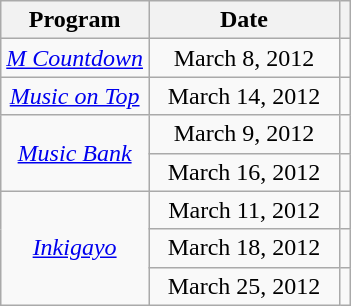<table class="wikitable sortable" style="text-align:center;">
<tr>
<th>Program</th>
<th style="width:120px;">Date</th>
<th class="unsortable"></th>
</tr>
<tr>
<td><em><a href='#'>M Countdown</a></em></td>
<td>March 8, 2012</td>
<td></td>
</tr>
<tr>
<td><em><a href='#'>Music on Top</a></em></td>
<td>March 14, 2012</td>
<td></td>
</tr>
<tr>
<td rowspan=2><em><a href='#'>Music Bank</a></em></td>
<td>March 9, 2012</td>
<td></td>
</tr>
<tr>
<td>March 16, 2012</td>
<td></td>
</tr>
<tr>
<td rowspan=3><em><a href='#'>Inkigayo</a></em></td>
<td>March 11, 2012</td>
<td></td>
</tr>
<tr>
<td>March 18, 2012</td>
<td></td>
</tr>
<tr>
<td>March 25, 2012</td>
<td></td>
</tr>
</table>
